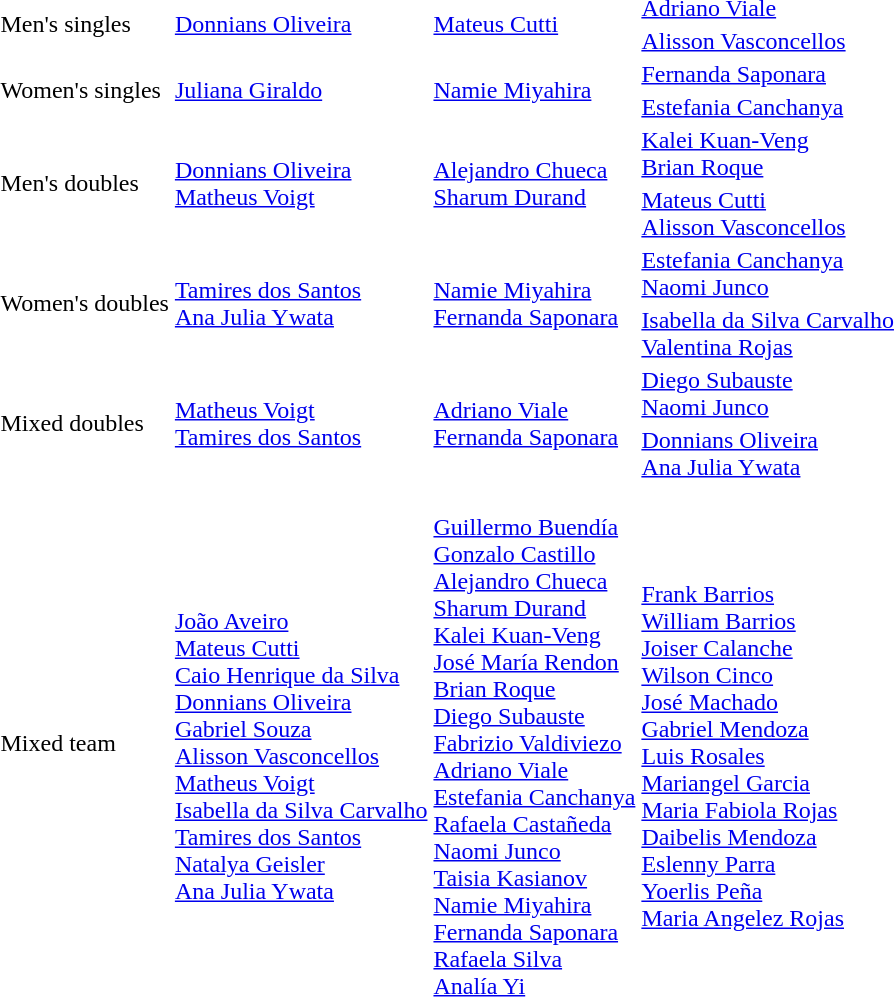<table>
<tr>
<td rowspan="2">Men's singles</td>
<td rowspan="2"> <a href='#'>Donnians Oliveira</a></td>
<td rowspan="2"> <a href='#'>Mateus Cutti</a></td>
<td> <a href='#'>Adriano Viale</a></td>
</tr>
<tr>
<td> <a href='#'>Alisson Vasconcellos</a></td>
</tr>
<tr>
<td rowspan="2">Women's singles</td>
<td rowspan="2"> <a href='#'>Juliana Giraldo</a></td>
<td rowspan="2"> <a href='#'>Namie Miyahira</a></td>
<td> <a href='#'>Fernanda Saponara</a></td>
</tr>
<tr>
<td> <a href='#'>Estefania Canchanya</a></td>
</tr>
<tr>
<td rowspan="2">Men's doubles</td>
<td rowspan="2"> <a href='#'>Donnians Oliveira</a><br> <a href='#'>Matheus Voigt</a></td>
<td rowspan="2"> <a href='#'>Alejandro Chueca</a><br> <a href='#'>Sharum Durand</a></td>
<td> <a href='#'>Kalei Kuan-Veng</a><br> <a href='#'>Brian Roque</a></td>
</tr>
<tr>
<td> <a href='#'>Mateus Cutti</a><br> <a href='#'>Alisson Vasconcellos</a></td>
</tr>
<tr>
<td rowspan="2">Women's doubles</td>
<td rowspan="2"> <a href='#'>Tamires dos Santos</a><br> <a href='#'>Ana Julia Ywata</a></td>
<td rowspan="2"> <a href='#'>Namie Miyahira</a><br> <a href='#'>Fernanda Saponara</a></td>
<td> <a href='#'>Estefania Canchanya</a><br> <a href='#'>Naomi Junco</a></td>
</tr>
<tr>
<td> <a href='#'>Isabella da Silva Carvalho</a><br> <a href='#'>Valentina Rojas</a></td>
</tr>
<tr>
<td rowspan="2">Mixed doubles</td>
<td rowspan="2"> <a href='#'>Matheus Voigt</a><br> <a href='#'>Tamires dos Santos</a></td>
<td rowspan="2"> <a href='#'>Adriano Viale</a><br> <a href='#'>Fernanda Saponara</a></td>
<td> <a href='#'>Diego Subauste</a><br> <a href='#'>Naomi Junco</a></td>
</tr>
<tr>
<td> <a href='#'>Donnians Oliveira</a><br> <a href='#'>Ana Julia Ywata</a></td>
</tr>
<tr>
<td>Mixed team</td>
<td align="left"><br><a href='#'>João Aveiro</a><br><a href='#'>Mateus Cutti</a><br><a href='#'>Caio Henrique da Silva</a><br><a href='#'>Donnians Oliveira</a><br><a href='#'>Gabriel Souza</a><br><a href='#'>Alisson Vasconcellos</a><br><a href='#'>Matheus Voigt</a><br><a href='#'>Isabella da Silva Carvalho</a><br><a href='#'>Tamires dos Santos</a><br><a href='#'>Natalya Geisler</a><br><a href='#'>Ana Julia Ywata</a></td>
<td align="left"><br><a href='#'>Guillermo Buendía</a><br><a href='#'>Gonzalo Castillo</a><br><a href='#'>Alejandro Chueca</a><br><a href='#'>Sharum Durand</a><br><a href='#'>Kalei Kuan-Veng</a><br><a href='#'>José María Rendon</a><br><a href='#'>Brian Roque</a><br><a href='#'>Diego Subauste</a><br><a href='#'>Fabrizio Valdiviezo</a><br><a href='#'>Adriano Viale</a><br><a href='#'>Estefania Canchanya</a><br><a href='#'>Rafaela Castañeda</a><br><a href='#'>Naomi Junco</a><br><a href='#'>Taisia Kasianov</a><br><a href='#'>Namie Miyahira</a><br><a href='#'>Fernanda Saponara</a><br><a href='#'>Rafaela Silva</a><br><a href='#'>Analía Yi</a></td>
<td align="left"><br><a href='#'>Frank Barrios</a><br><a href='#'>William Barrios</a><br><a href='#'>Joiser Calanche</a><br><a href='#'>Wilson Cinco</a><br><a href='#'>José Machado</a><br><a href='#'>Gabriel Mendoza</a><br><a href='#'>Luis Rosales</a><br><a href='#'>Mariangel Garcia</a><br><a href='#'>Maria Fabiola Rojas</a><br><a href='#'>Daibelis Mendoza</a><br><a href='#'>Eslenny Parra</a><br><a href='#'>Yoerlis Peña</a><br><a href='#'>Maria Angelez Rojas</a></td>
</tr>
</table>
